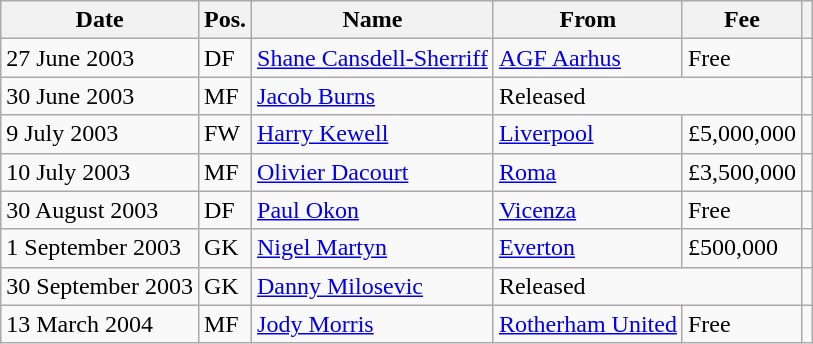<table class="wikitable">
<tr>
<th>Date</th>
<th>Pos.</th>
<th>Name</th>
<th>From</th>
<th>Fee</th>
<th></th>
</tr>
<tr>
<td>27 June 2003</td>
<td>DF</td>
<td> <a href='#'>Shane Cansdell-Sherriff</a></td>
<td> <a href='#'>AGF Aarhus</a></td>
<td>Free</td>
<td></td>
</tr>
<tr>
<td>30 June 2003</td>
<td>MF</td>
<td> <a href='#'>Jacob Burns</a></td>
<td colspan="2">Released</td>
<td></td>
</tr>
<tr>
<td>9 July 2003</td>
<td>FW</td>
<td> <a href='#'>Harry Kewell</a></td>
<td> <a href='#'>Liverpool</a></td>
<td>£5,000,000</td>
<td></td>
</tr>
<tr>
<td>10 July 2003</td>
<td>MF</td>
<td> <a href='#'>Olivier Dacourt</a></td>
<td> <a href='#'>Roma</a></td>
<td>£3,500,000</td>
<td></td>
</tr>
<tr>
<td>30 August 2003</td>
<td>DF</td>
<td> <a href='#'>Paul Okon</a></td>
<td> <a href='#'>Vicenza</a></td>
<td>Free</td>
<td></td>
</tr>
<tr>
<td>1 September 2003</td>
<td>GK</td>
<td> <a href='#'>Nigel Martyn</a></td>
<td> <a href='#'>Everton</a></td>
<td>£500,000</td>
<td></td>
</tr>
<tr>
<td>30 September 2003</td>
<td>GK</td>
<td> <a href='#'>Danny Milosevic</a></td>
<td colspan="2">Released</td>
<td></td>
</tr>
<tr>
<td>13 March 2004</td>
<td>MF</td>
<td> <a href='#'>Jody Morris</a></td>
<td> <a href='#'>Rotherham United</a></td>
<td>Free</td>
<td></td>
</tr>
</table>
